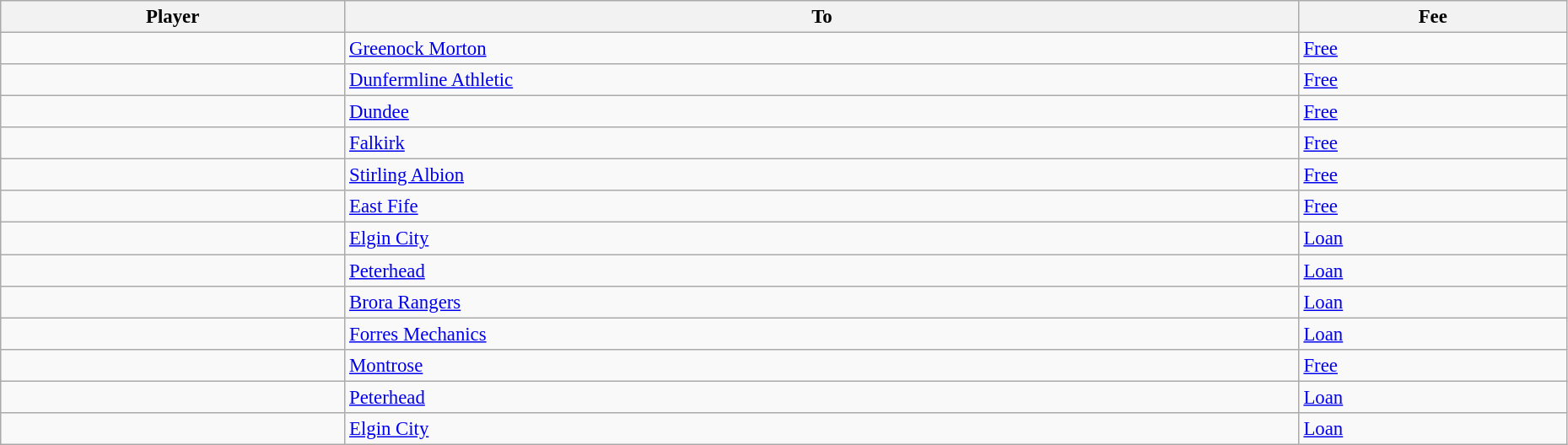<table class="wikitable" style="text-align:center; font-size:95%;width:98%; text-align:left">
<tr>
<th>Player</th>
<th>To</th>
<th>Fee</th>
</tr>
<tr>
<td> </td>
<td> <a href='#'>Greenock Morton</a></td>
<td><a href='#'>Free</a></td>
</tr>
<tr>
<td> </td>
<td> <a href='#'>Dunfermline Athletic</a></td>
<td><a href='#'>Free</a></td>
</tr>
<tr>
<td> </td>
<td> <a href='#'>Dundee</a></td>
<td><a href='#'>Free</a></td>
</tr>
<tr>
<td> </td>
<td> <a href='#'>Falkirk</a></td>
<td><a href='#'>Free</a></td>
</tr>
<tr>
<td> </td>
<td> <a href='#'>Stirling Albion</a></td>
<td><a href='#'>Free</a></td>
</tr>
<tr>
<td> </td>
<td> <a href='#'>East Fife</a></td>
<td><a href='#'>Free</a></td>
</tr>
<tr>
<td> </td>
<td> <a href='#'>Elgin City</a></td>
<td><a href='#'>Loan</a></td>
</tr>
<tr>
<td> </td>
<td> <a href='#'>Peterhead</a></td>
<td><a href='#'>Loan</a></td>
</tr>
<tr>
<td> </td>
<td> <a href='#'>Brora Rangers</a></td>
<td><a href='#'>Loan</a></td>
</tr>
<tr>
<td> </td>
<td> <a href='#'>Forres Mechanics</a></td>
<td><a href='#'>Loan</a></td>
</tr>
<tr>
<td> </td>
<td> <a href='#'>Montrose</a></td>
<td><a href='#'>Free</a></td>
</tr>
<tr>
<td> </td>
<td> <a href='#'>Peterhead</a></td>
<td><a href='#'>Loan</a></td>
</tr>
<tr>
<td> </td>
<td> <a href='#'>Elgin City</a></td>
<td><a href='#'>Loan</a></td>
</tr>
</table>
